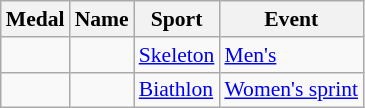<table class="wikitable sortable" style="font-size:90%">
<tr>
<th>Medal</th>
<th>Name</th>
<th>Sport</th>
<th>Event</th>
</tr>
<tr>
<td></td>
<td></td>
<td><a href='#'>Skeleton</a></td>
<td><a href='#'>Men's</a></td>
</tr>
<tr>
<td></td>
<td></td>
<td><a href='#'>Biathlon</a></td>
<td><a href='#'>Women's sprint</a></td>
</tr>
</table>
